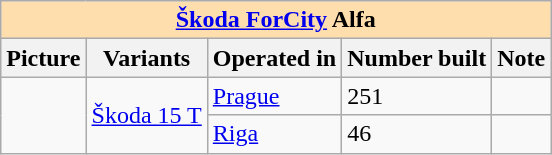<table class="wikitable">
<tr>
<th colspan="5" style="background: #ffdead;"><a href='#'>Škoda ForCity</a> Alfa</th>
</tr>
<tr>
<th>Picture</th>
<th>Variants</th>
<th>Operated in</th>
<th>Number built</th>
<th>Note</th>
</tr>
<tr>
<td rowspan="2"></td>
<td rowspan="2"><a href='#'>Škoda 15 T</a></td>
<td> <a href='#'>Prague</a></td>
<td>251</td>
<td></td>
</tr>
<tr>
<td> <a href='#'>Riga</a></td>
<td>46</td>
<td></td>
</tr>
</table>
